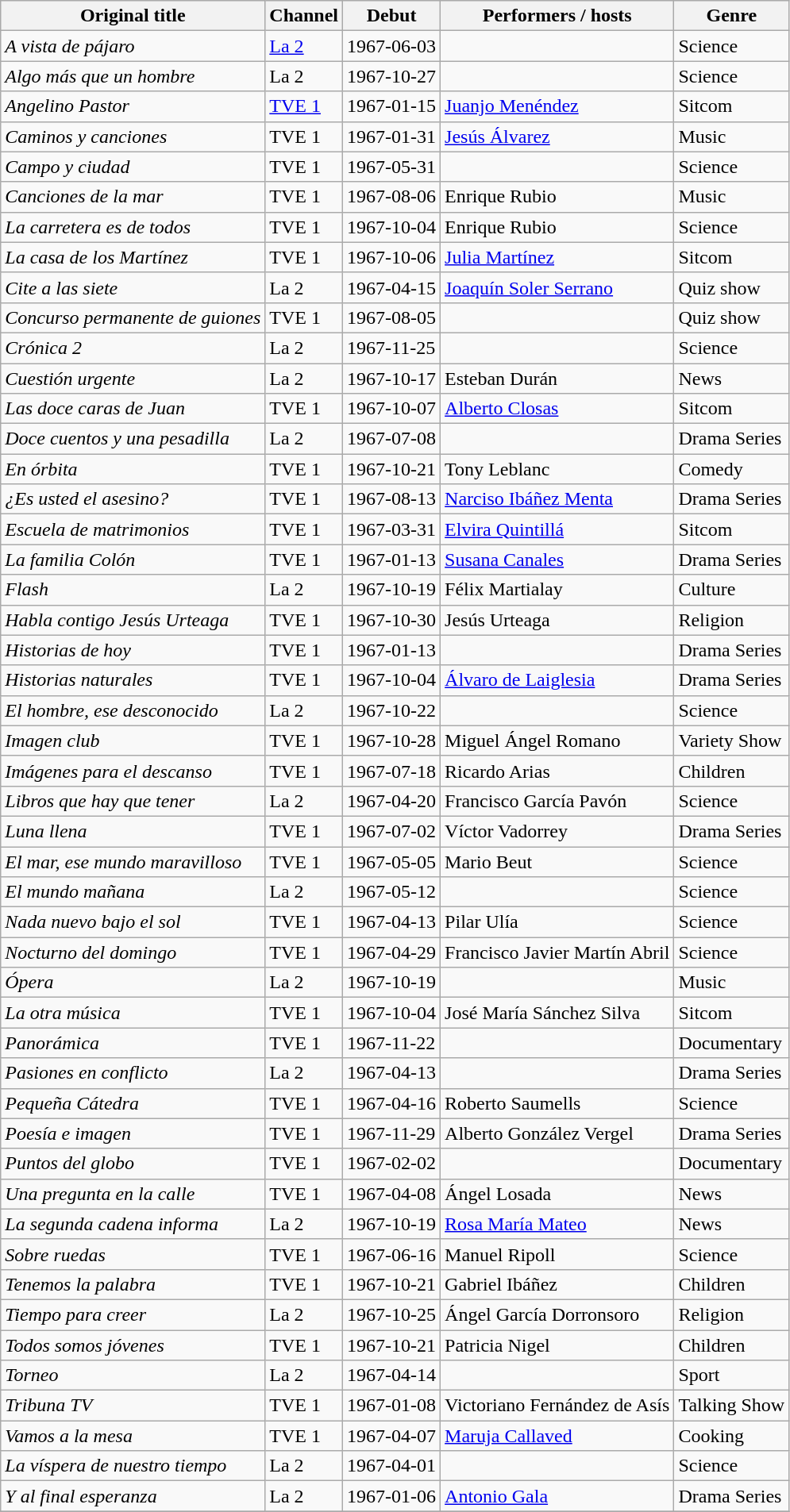<table class="wikitable sortable">
<tr bgcolor="#ececec" valign=top>
<th>Original title</th>
<th>Channel</th>
<th>Debut</th>
<th>Performers / hosts</th>
<th>Genre</th>
</tr>
<tr>
<td><em>A vista de pájaro</em></td>
<td><a href='#'>La 2</a></td>
<td>1967-06-03</td>
<td></td>
<td>Science</td>
</tr>
<tr>
<td><em>Algo más que un hombre</em></td>
<td>La 2</td>
<td>1967-10-27</td>
<td></td>
<td>Science</td>
</tr>
<tr>
<td><em>Angelino Pastor</em></td>
<td><a href='#'>TVE 1</a></td>
<td>1967-01-15</td>
<td><a href='#'>Juanjo Menéndez</a></td>
<td>Sitcom</td>
</tr>
<tr>
<td><em>Caminos y canciones</em></td>
<td>TVE 1</td>
<td>1967-01-31</td>
<td><a href='#'>Jesús Álvarez</a></td>
<td>Music</td>
</tr>
<tr>
<td><em>Campo y ciudad</em></td>
<td>TVE 1</td>
<td>1967-05-31</td>
<td></td>
<td>Science</td>
</tr>
<tr>
<td><em>Canciones de la mar</em> </td>
<td>TVE 1</td>
<td>1967-08-06</td>
<td>Enrique Rubio</td>
<td>Music</td>
</tr>
<tr>
<td><em>La carretera es de todos</em> </td>
<td>TVE 1</td>
<td>1967-10-04</td>
<td>Enrique Rubio</td>
<td>Science</td>
</tr>
<tr>
<td><em>La casa de los Martínez</em></td>
<td>TVE 1</td>
<td>1967-10-06</td>
<td><a href='#'>Julia Martínez</a></td>
<td>Sitcom</td>
</tr>
<tr>
<td><em>Cite a las siete</em></td>
<td>La 2</td>
<td>1967-04-15</td>
<td><a href='#'>Joaquín Soler Serrano</a></td>
<td>Quiz show</td>
</tr>
<tr>
<td><em>Concurso permanente de guiones</em></td>
<td>TVE 1</td>
<td>1967-08-05</td>
<td></td>
<td>Quiz show</td>
</tr>
<tr>
<td><em>Crónica 2</em></td>
<td>La 2</td>
<td>1967-11-25</td>
<td></td>
<td>Science</td>
</tr>
<tr>
<td><em>Cuestión urgente</em></td>
<td>La 2</td>
<td>1967-10-17</td>
<td>Esteban Durán</td>
<td>News</td>
</tr>
<tr>
<td><em>Las doce caras de Juan</em></td>
<td>TVE 1</td>
<td>1967-10-07</td>
<td><a href='#'>Alberto Closas</a></td>
<td>Sitcom</td>
</tr>
<tr>
<td><em>Doce cuentos y una pesadilla</em></td>
<td>La 2</td>
<td>1967-07-08</td>
<td></td>
<td>Drama Series</td>
</tr>
<tr>
<td><em>En órbita</em></td>
<td>TVE 1</td>
<td>1967-10-21</td>
<td>Tony Leblanc</td>
<td>Comedy</td>
</tr>
<tr>
<td><em>¿Es usted el asesino?</em></td>
<td>TVE 1</td>
<td>1967-08-13</td>
<td><a href='#'>Narciso Ibáñez Menta</a></td>
<td>Drama Series</td>
</tr>
<tr>
<td><em>Escuela de matrimonios</em></td>
<td>TVE 1</td>
<td>1967-03-31</td>
<td><a href='#'>Elvira Quintillá</a></td>
<td>Sitcom</td>
</tr>
<tr>
<td><em>La familia Colón</em></td>
<td>TVE 1</td>
<td>1967-01-13</td>
<td><a href='#'>Susana Canales</a></td>
<td>Drama Series</td>
</tr>
<tr>
<td><em>Flash</em></td>
<td>La 2</td>
<td>1967-10-19</td>
<td>Félix Martialay</td>
<td>Culture</td>
</tr>
<tr>
<td><em>Habla contigo Jesús Urteaga</em> </td>
<td>TVE 1</td>
<td>1967-10-30</td>
<td>Jesús Urteaga</td>
<td>Religion</td>
</tr>
<tr>
<td><em>Historias de hoy</em></td>
<td>TVE 1</td>
<td>1967-01-13</td>
<td></td>
<td>Drama Series</td>
</tr>
<tr>
<td><em>Historias naturales</em></td>
<td>TVE 1</td>
<td>1967-10-04</td>
<td><a href='#'>Álvaro de Laiglesia</a></td>
<td>Drama Series</td>
</tr>
<tr>
<td><em>El hombre, ese desconocido</em></td>
<td>La 2</td>
<td>1967-10-22</td>
<td></td>
<td>Science</td>
</tr>
<tr>
<td><em>Imagen club</em></td>
<td>TVE 1</td>
<td>1967-10-28</td>
<td>Miguel Ángel Romano</td>
<td>Variety Show</td>
</tr>
<tr>
<td><em>Imágenes para el descanso</em></td>
<td>TVE 1</td>
<td>1967-07-18</td>
<td>Ricardo Arias</td>
<td>Children</td>
</tr>
<tr>
<td><em>Libros que hay que tener</em> </td>
<td>La 2</td>
<td>1967-04-20</td>
<td>Francisco García Pavón</td>
<td>Science</td>
</tr>
<tr>
<td><em>Luna llena</em></td>
<td>TVE 1</td>
<td>1967-07-02</td>
<td>Víctor Vadorrey</td>
<td>Drama Series</td>
</tr>
<tr>
<td><em>El mar, ese mundo maravilloso</em></td>
<td>TVE 1</td>
<td>1967-05-05</td>
<td>Mario Beut</td>
<td>Science</td>
</tr>
<tr>
<td><em>El mundo mañana</em></td>
<td>La 2</td>
<td>1967-05-12</td>
<td></td>
<td>Science</td>
</tr>
<tr>
<td><em>Nada nuevo bajo el sol</em> </td>
<td>TVE 1</td>
<td>1967-04-13</td>
<td>Pilar Ulía</td>
<td>Science</td>
</tr>
<tr>
<td><em>Nocturno del domingo</em></td>
<td>TVE 1</td>
<td>1967-04-29</td>
<td>Francisco Javier Martín Abril</td>
<td>Science</td>
</tr>
<tr>
<td><em>Ópera</em></td>
<td>La 2</td>
<td>1967-10-19</td>
<td></td>
<td>Music</td>
</tr>
<tr>
<td><em>La otra música</em></td>
<td>TVE 1</td>
<td>1967-10-04</td>
<td>José María Sánchez Silva</td>
<td>Sitcom</td>
</tr>
<tr>
<td><em>Panorámica</em></td>
<td>TVE 1</td>
<td>1967-11-22</td>
<td></td>
<td>Documentary</td>
</tr>
<tr>
<td><em>Pasiones en conflicto</em></td>
<td>La 2</td>
<td>1967-04-13</td>
<td></td>
<td>Drama Series</td>
</tr>
<tr>
<td><em>Pequeña Cátedra</em></td>
<td>TVE 1</td>
<td>1967-04-16</td>
<td>Roberto Saumells</td>
<td>Science</td>
</tr>
<tr>
<td><em>Poesía e imagen</em></td>
<td>TVE 1</td>
<td>1967-11-29</td>
<td>Alberto González Vergel</td>
<td>Drama Series</td>
</tr>
<tr>
<td><em>Puntos del globo</em></td>
<td>TVE 1</td>
<td>1967-02-02</td>
<td></td>
<td>Documentary</td>
</tr>
<tr>
<td><em>Una pregunta en la calle</em></td>
<td>TVE 1</td>
<td>1967-04-08</td>
<td Ángel Losada Velasco>Ángel Losada</td>
<td>News</td>
</tr>
<tr>
<td><em>La segunda cadena informa</em></td>
<td>La 2</td>
<td>1967-10-19</td>
<td><a href='#'>Rosa María Mateo</a></td>
<td>News</td>
</tr>
<tr>
<td><em>Sobre ruedas</em></td>
<td>TVE 1</td>
<td>1967-06-16</td>
<td>Manuel Ripoll</td>
<td>Science</td>
</tr>
<tr>
<td><em>Tenemos la palabra</em> </td>
<td>TVE 1</td>
<td>1967-10-21</td>
<td>Gabriel Ibáñez</td>
<td>Children</td>
</tr>
<tr>
<td><em>Tiempo para creer</em></td>
<td>La 2</td>
<td>1967-10-25</td>
<td>Ángel García Dorronsoro</td>
<td>Religion</td>
</tr>
<tr>
<td><em>Todos somos jóvenes</em></td>
<td>TVE 1</td>
<td>1967-10-21</td>
<td>Patricia Nigel</td>
<td>Children</td>
</tr>
<tr>
<td><em>Torneo</em> </td>
<td>La 2</td>
<td>1967-04-14</td>
<td></td>
<td>Sport</td>
</tr>
<tr>
<td><em>Tribuna TV</em> </td>
<td>TVE 1</td>
<td>1967-01-08</td>
<td>Victoriano Fernández de Asís</td>
<td>Talking Show</td>
</tr>
<tr>
<td><em>Vamos a la mesa</em> </td>
<td>TVE 1</td>
<td>1967-04-07</td>
<td><a href='#'>Maruja Callaved</a></td>
<td>Cooking</td>
</tr>
<tr>
<td><em>La víspera de nuestro tiempo</em></td>
<td>La 2</td>
<td>1967-04-01</td>
<td></td>
<td>Science</td>
</tr>
<tr>
<td><em>Y al final esperanza</em></td>
<td>La 2</td>
<td>1967-01-06</td>
<td><a href='#'>Antonio Gala</a></td>
<td>Drama Series</td>
</tr>
<tr>
</tr>
</table>
